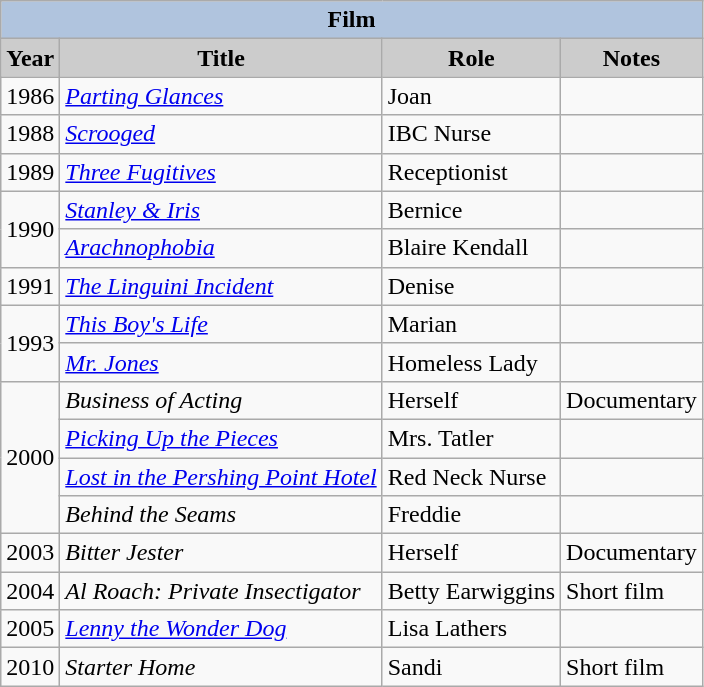<table class="wikitable">
<tr>
<th colspan=4 style="background:#B0C4DE;">Film</th>
</tr>
<tr>
<th style="background: #CCCCCC;">Year</th>
<th style="background: #CCCCCC;">Title</th>
<th style="background: #CCCCCC;">Role</th>
<th style="background: #CCCCCC;">Notes</th>
</tr>
<tr>
<td>1986</td>
<td><em><a href='#'>Parting Glances</a></em></td>
<td>Joan</td>
<td></td>
</tr>
<tr>
<td>1988</td>
<td><em><a href='#'>Scrooged</a></em></td>
<td>IBC Nurse</td>
<td></td>
</tr>
<tr>
<td>1989</td>
<td><em><a href='#'>Three Fugitives</a></em></td>
<td>Receptionist</td>
<td></td>
</tr>
<tr>
<td rowspan=2>1990</td>
<td><em><a href='#'>Stanley & Iris</a></em></td>
<td>Bernice</td>
<td></td>
</tr>
<tr>
<td><em><a href='#'>Arachnophobia</a></em></td>
<td>Blaire Kendall</td>
<td></td>
</tr>
<tr>
<td>1991</td>
<td><em><a href='#'>The Linguini Incident</a></em></td>
<td>Denise</td>
<td></td>
</tr>
<tr>
<td rowspan=2>1993</td>
<td><em><a href='#'>This Boy's Life</a></em></td>
<td>Marian</td>
<td></td>
</tr>
<tr>
<td><em><a href='#'>Mr. Jones</a></em></td>
<td>Homeless Lady</td>
<td></td>
</tr>
<tr>
<td rowspan=4>2000</td>
<td><em>Business of Acting</em></td>
<td>Herself</td>
<td>Documentary</td>
</tr>
<tr>
<td><em><a href='#'>Picking Up the Pieces</a></em></td>
<td>Mrs. Tatler</td>
<td></td>
</tr>
<tr>
<td><em><a href='#'>Lost in the Pershing Point Hotel</a></em></td>
<td>Red Neck Nurse</td>
<td></td>
</tr>
<tr>
<td><em>Behind the Seams</em></td>
<td>Freddie</td>
<td></td>
</tr>
<tr>
<td>2003</td>
<td><em>Bitter Jester</em></td>
<td>Herself</td>
<td>Documentary</td>
</tr>
<tr>
<td>2004</td>
<td><em>Al Roach: Private Insectigator</em></td>
<td>Betty Earwiggins</td>
<td>Short film</td>
</tr>
<tr>
<td>2005</td>
<td><em><a href='#'>Lenny the Wonder Dog</a></em></td>
<td>Lisa Lathers</td>
<td></td>
</tr>
<tr>
<td>2010</td>
<td><em>Starter Home</em></td>
<td>Sandi</td>
<td>Short film</td>
</tr>
</table>
